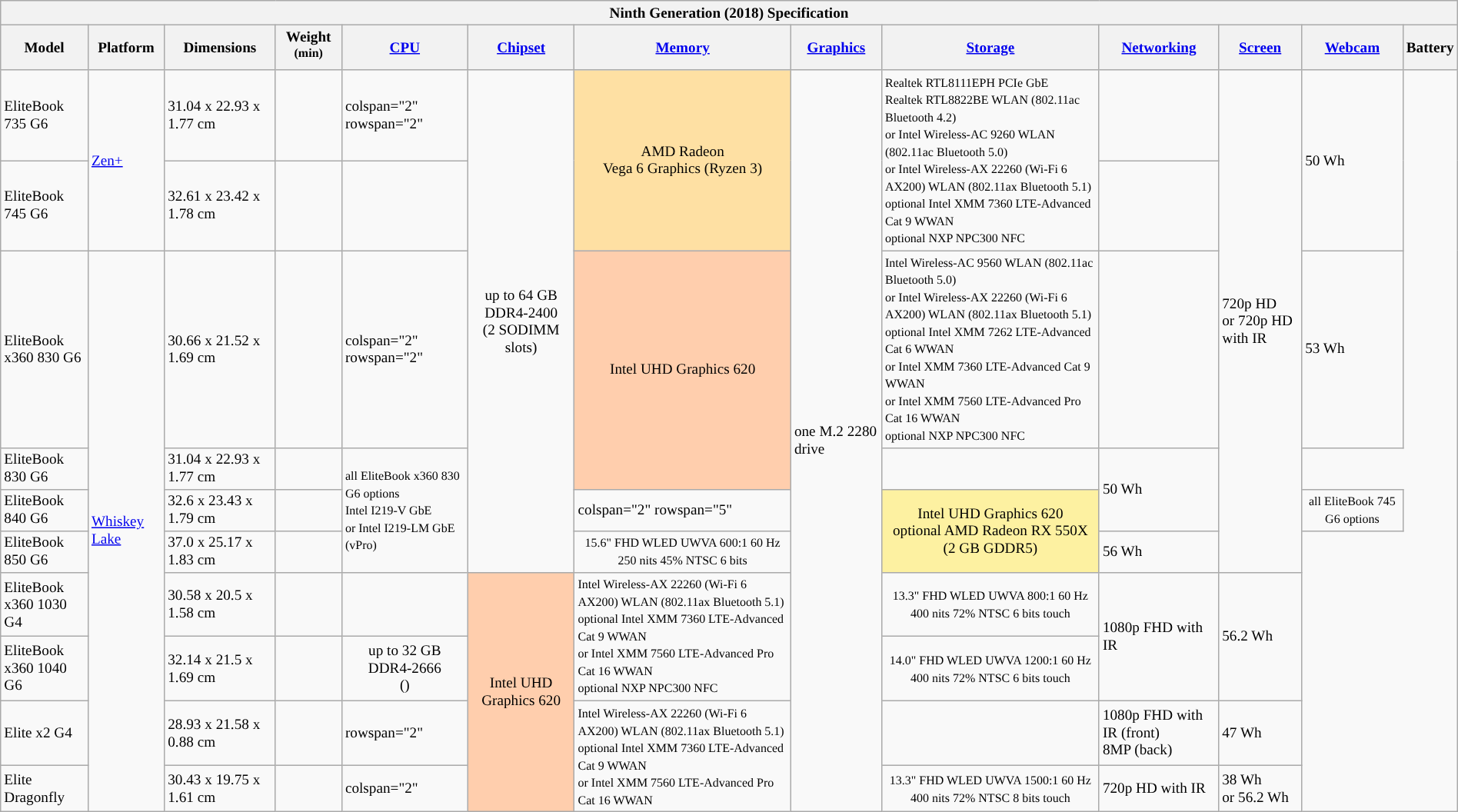<table class="wikitable mw-collapsible mw-collapsed" style="font-size: 80%; width: 100%;">
<tr>
<th colspan="13">Ninth Generation (2018) Specification</th>
</tr>
<tr>
<th width="6%">Model</th>
<th>Platform</th>
<th>Dimensions</th>
<th>Weight <sup>(min)</sup></th>
<th><a href='#'>CPU</a></th>
<th><a href='#'>Chipset</a></th>
<th><a href='#'>Memory</a></th>
<th><a href='#'>Graphics</a></th>
<th><a href='#'>Storage</a></th>
<th><a href='#'>Networking</a></th>
<th><a href='#'>Screen</a></th>
<th><a href='#'>Webcam</a></th>
<th>Battery</th>
</tr>
<tr>
<td>EliteBook 735 G6 </td>
<td rowspan="2"><a href='#'>Zen+</a></td>
<td>31.04 x 22.93 x 1.77 cm</td>
<td></td>
<td>colspan="2" rowspan="2" </td>
<td rowspan="6" style="text-align:center;background:">up to 64 GB DDR4-2400<br>(2 SODIMM slots)</td>
<td rowspan="2" style="text-align:center;background:#fee0a3;">AMD Radeon<br>Vega 6 Graphics (Ryzen 3)<br></td>
<td rowspan="10">one M.2 2280 drive</td>
<td rowspan="2"><small>Realtek RTL8111EPH PCIe GbE<br>Realtek RTL8822BE WLAN (802.11ac Bluetooth 4.2)<br><span>or Intel Wireless-AC 9260 WLAN (802.11ac Bluetooth 5.0)<br>or Intel Wireless-AX 22260 (Wi-Fi 6 AX200) WLAN (802.11ax Bluetooth 5.1)</span><br>optional Intel XMM 7360 LTE-Advanced Cat 9 WWAN<br>optional NXP NPC300 NFC</small></td>
<td></td>
<td rowspan="6">720p HD<br><span>or 720p HD with IR</span></td>
<td rowspan="2">50 Wh</td>
</tr>
<tr>
<td>EliteBook 745 G6 </td>
<td>32.61 x 23.42 x 1.78 cm</td>
<td></td>
<td></td>
</tr>
<tr>
<td>EliteBook x360 830 G6 </td>
<td rowspan="8"><a href='#'>Whiskey Lake</a></td>
<td>30.66 x 21.52 x 1.69 cm</td>
<td></td>
<td>colspan="2" rowspan="2" </td>
<td rowspan="2" style="text-align:center;background:#ffcead;">Intel UHD Graphics 620</td>
<td><small>Intel Wireless-AC 9560 WLAN (802.11ac Bluetooth 5.0)<br><span>or Intel Wireless-AX 22260 (Wi-Fi 6 AX200) WLAN (802.11ax Bluetooth 5.1)</span><br>optional Intel XMM 7262 LTE-Advanced Cat 6 WWAN<br><span>or Intel XMM 7360 LTE-Advanced Cat 9 WWAN<br>or Intel XMM 7560 LTE-Advanced Pro Cat 16 WWAN</span><br>optional NXP NPC300 NFC</small></td>
<td></td>
<td>53 Wh</td>
</tr>
<tr>
<td>EliteBook 830 G6 </td>
<td>31.04 x 22.93 x 1.77 cm</td>
<td></td>
<td rowspan="3"><small>all EliteBook x360 830 G6 options<br>Intel I219-V GbE<br><span>or Intel I219-LM GbE (vPro)</span><br></small></td>
<td></td>
<td rowspan="2">50 Wh</td>
</tr>
<tr>
<td>EliteBook 840 G6 </td>
<td>32.6 x 23.43 x 1.79 cm</td>
<td></td>
<td>colspan="2" rowspan="5" </td>
<td rowspan="2" style="text-align:center;background:#fdf1a1;">Intel UHD Graphics 620<br>optional AMD Radeon RX 550X (2 GB GDDR5)</td>
<td style="text-align:center;background:"><small>all EliteBook 745 G6 options<br></small></td>
</tr>
<tr>
<td>EliteBook 850 G6 </td>
<td>37.0 x 25.17 x 1.83 cm</td>
<td></td>
<td style="text-align:center;background:"><small>15.6" FHD WLED UWVA 600:1 60 Hz 250 nits 45% NTSC 6 bits<br></small></td>
<td>56 Wh</td>
</tr>
<tr>
<td>EliteBook x360 1030 G4 </td>
<td>30.58 x 20.5 x 1.58 cm</td>
<td></td>
<td></td>
<td rowspan="4" style="text-align:center;background:#ffcead;">Intel UHD Graphics 620</td>
<td rowspan="2"><small>Intel Wireless-AX 22260 (Wi-Fi 6 AX200) WLAN (802.11ax Bluetooth 5.1)<br>optional Intel XMM 7360 LTE-Advanced Cat 9 WWAN<br><span>or Intel XMM 7560 LTE-Advanced Pro Cat 16 WWAN</span><br>optional NXP NPC300 NFC</small></td>
<td style="text-align:center;background:"><small>13.3" FHD WLED UWVA 800:1 60 Hz 400 nits 72% NTSC 6 bits touch<br></small></td>
<td rowspan="2">1080p FHD with IR</td>
<td rowspan="2">56.2 Wh</td>
</tr>
<tr>
<td>EliteBook x360 1040 G6 </td>
<td>32.14 x 21.5 x 1.69 cm</td>
<td></td>
<td style="text-align:center;background:">up to 32 GB DDR4-2666<br>()</td>
<td style="text-align:center;background:"><small>14.0" FHD WLED UWVA 1200:1 60 Hz 400 nits 72% NTSC 6 bits touch<br></small></td>
</tr>
<tr>
<td>Elite x2 G4 </td>
<td>28.93 x 21.58 x 0.88 cm</td>
<td></td>
<td>rowspan="2" </td>
<td rowspan="2"><small>Intel Wireless-AX 22260 (Wi-Fi 6 AX200) WLAN (802.11ax Bluetooth 5.1)<br>optional Intel XMM 7360 LTE-Advanced Cat 9 WWAN<br><span>or Intel XMM 7560 LTE-Advanced Pro Cat 16 WWAN</span></small></td>
<td></td>
<td>1080p FHD with IR (front)<br>8MP (back)</td>
<td>47 Wh</td>
</tr>
<tr>
<td>Elite Dragonfly </td>
<td>30.43 x 19.75 x 1.61 cm</td>
<td></td>
<td>colspan="2" </td>
<td style="text-align:center;background:"><small>13.3" FHD WLED UWVA 1500:1 60 Hz 400 nits 72% NTSC 8 bits touch<br></small></td>
<td>720p HD with IR</td>
<td>38 Wh<br><span>or 56.2 Wh</span></td>
</tr>
</table>
